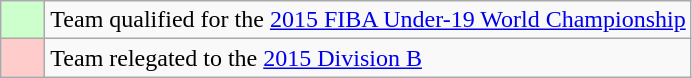<table class="wikitable">
<tr>
<td style="background:#ccffcc; width:22px;"></td>
<td>Team qualified for the <a href='#'>2015 FIBA Under-19 World Championship</a></td>
</tr>
<tr>
<td style="background:#ffcccc;"></td>
<td>Team relegated to the <a href='#'>2015 Division B</a></td>
</tr>
</table>
